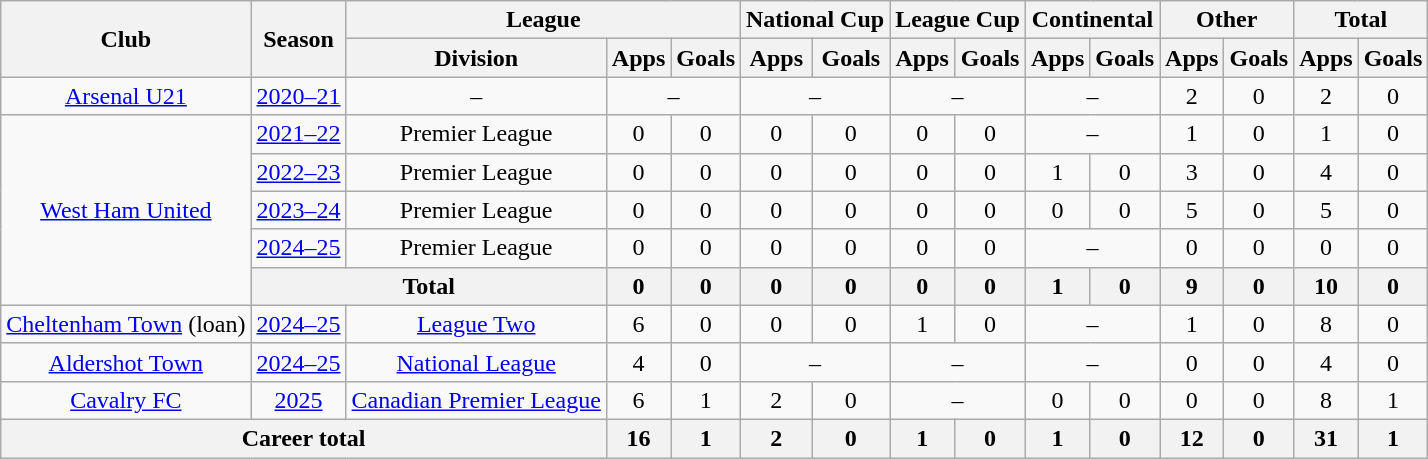<table class="wikitable" style="text-align: center">
<tr>
<th rowspan="2">Club</th>
<th rowspan="2">Season</th>
<th colspan="3">League</th>
<th colspan="2">National Cup</th>
<th colspan="2">League Cup</th>
<th colspan="2">Continental</th>
<th colspan="2">Other</th>
<th colspan="2">Total</th>
</tr>
<tr>
<th>Division</th>
<th>Apps</th>
<th>Goals</th>
<th>Apps</th>
<th>Goals</th>
<th>Apps</th>
<th>Goals</th>
<th>Apps</th>
<th>Goals</th>
<th>Apps</th>
<th>Goals</th>
<th>Apps</th>
<th>Goals</th>
</tr>
<tr>
<td><a href='#'>Arsenal U21</a></td>
<td><a href='#'>2020–21</a></td>
<td>–</td>
<td colspan="2">–</td>
<td colspan="2">–</td>
<td colspan="2">–</td>
<td colspan="2">–</td>
<td>2</td>
<td>0</td>
<td>2</td>
<td>0</td>
</tr>
<tr>
<td rowspan="5"><a href='#'>West Ham United</a></td>
<td><a href='#'>2021–22</a></td>
<td>Premier League</td>
<td>0</td>
<td>0</td>
<td>0</td>
<td>0</td>
<td>0</td>
<td>0</td>
<td colspan="2">–</td>
<td>1</td>
<td>0</td>
<td>1</td>
<td>0</td>
</tr>
<tr>
<td><a href='#'>2022–23</a></td>
<td>Premier League</td>
<td>0</td>
<td>0</td>
<td>0</td>
<td>0</td>
<td>0</td>
<td>0</td>
<td>1</td>
<td>0</td>
<td>3</td>
<td>0</td>
<td>4</td>
<td>0</td>
</tr>
<tr>
<td><a href='#'>2023–24</a></td>
<td>Premier League</td>
<td>0</td>
<td>0</td>
<td>0</td>
<td>0</td>
<td>0</td>
<td>0</td>
<td>0</td>
<td>0</td>
<td>5</td>
<td>0</td>
<td>5</td>
<td>0</td>
</tr>
<tr>
<td><a href='#'>2024–25</a></td>
<td>Premier League</td>
<td>0</td>
<td>0</td>
<td>0</td>
<td>0</td>
<td>0</td>
<td>0</td>
<td colspan="2">–</td>
<td>0</td>
<td>0</td>
<td>0</td>
<td>0</td>
</tr>
<tr>
<th colspan="2">Total</th>
<th>0</th>
<th>0</th>
<th>0</th>
<th>0</th>
<th>0</th>
<th>0</th>
<th>1</th>
<th>0</th>
<th>9</th>
<th>0</th>
<th>10</th>
<th>0</th>
</tr>
<tr>
<td><a href='#'>Cheltenham Town</a> (loan)</td>
<td><a href='#'>2024–25</a></td>
<td><a href='#'>League Two</a></td>
<td>6</td>
<td>0</td>
<td>0</td>
<td>0</td>
<td>1</td>
<td>0</td>
<td colspan="2">–</td>
<td>1</td>
<td>0</td>
<td>8</td>
<td>0</td>
</tr>
<tr>
<td><a href='#'>Aldershot Town</a></td>
<td><a href='#'>2024–25</a></td>
<td><a href='#'>National League</a></td>
<td>4</td>
<td>0</td>
<td colspan="2">–</td>
<td colspan="2">–</td>
<td colspan="2">–</td>
<td>0</td>
<td>0</td>
<td>4</td>
<td>0</td>
</tr>
<tr>
<td><a href='#'>Cavalry FC</a></td>
<td><a href='#'>2025</a></td>
<td><a href='#'>Canadian Premier League</a></td>
<td>6</td>
<td>1</td>
<td>2</td>
<td>0</td>
<td colspan="2">–</td>
<td>0</td>
<td>0</td>
<td>0</td>
<td>0</td>
<td>8</td>
<td>1</td>
</tr>
<tr>
<th colspan="3">Career total</th>
<th>16</th>
<th>1</th>
<th>2</th>
<th>0</th>
<th>1</th>
<th>0</th>
<th>1</th>
<th>0</th>
<th>12</th>
<th>0</th>
<th>31</th>
<th>1</th>
</tr>
</table>
